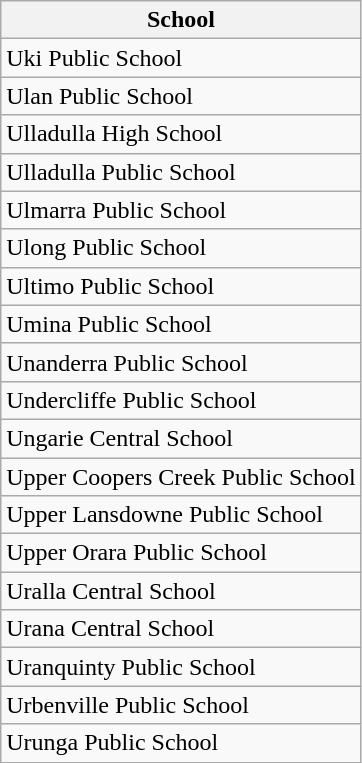<table class="wikitable">
<tr>
<th>School</th>
</tr>
<tr>
<td>Uki Public School</td>
</tr>
<tr>
<td>Ulan Public School</td>
</tr>
<tr>
<td>Ulladulla High School</td>
</tr>
<tr>
<td>Ulladulla Public School</td>
</tr>
<tr>
<td>Ulmarra Public School</td>
</tr>
<tr>
<td>Ulong Public School</td>
</tr>
<tr>
<td>Ultimo Public School</td>
</tr>
<tr>
<td>Umina Public School</td>
</tr>
<tr>
<td>Unanderra Public School</td>
</tr>
<tr>
<td>Undercliffe Public School</td>
</tr>
<tr>
<td>Ungarie Central School</td>
</tr>
<tr>
<td>Upper Coopers Creek Public School</td>
</tr>
<tr>
<td>Upper Lansdowne Public School</td>
</tr>
<tr>
<td>Upper Orara Public School</td>
</tr>
<tr>
<td>Uralla Central School</td>
</tr>
<tr>
<td>Urana Central School</td>
</tr>
<tr>
<td>Uranquinty Public School</td>
</tr>
<tr>
<td>Urbenville Public School</td>
</tr>
<tr>
<td>Urunga Public School</td>
</tr>
</table>
